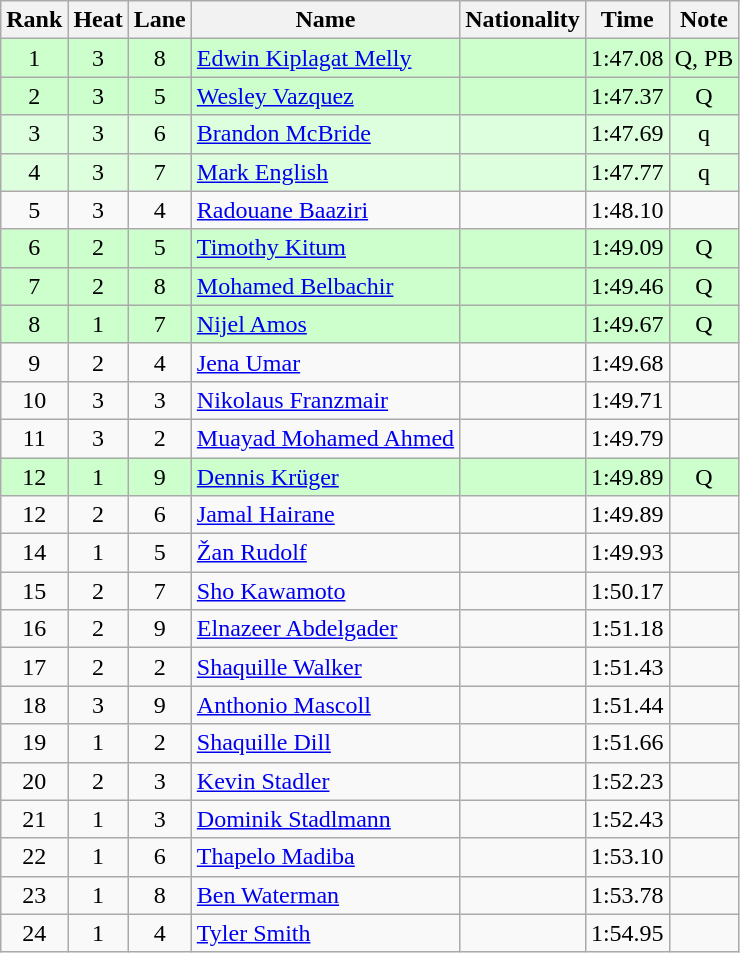<table class="wikitable sortable" style="text-align:center">
<tr>
<th>Rank</th>
<th>Heat</th>
<th>Lane</th>
<th>Name</th>
<th>Nationality</th>
<th>Time</th>
<th>Note</th>
</tr>
<tr bgcolor=ccffcc>
<td>1</td>
<td>3</td>
<td>8</td>
<td align=left><a href='#'>Edwin Kiplagat Melly</a></td>
<td align=left></td>
<td>1:47.08</td>
<td>Q, PB</td>
</tr>
<tr bgcolor=ccffcc>
<td>2</td>
<td>3</td>
<td>5</td>
<td align=left><a href='#'>Wesley Vazquez</a></td>
<td align=left></td>
<td>1:47.37</td>
<td>Q</td>
</tr>
<tr bgcolor=ddffdd>
<td>3</td>
<td>3</td>
<td>6</td>
<td align=left><a href='#'>Brandon McBride</a></td>
<td align=left></td>
<td>1:47.69</td>
<td>q</td>
</tr>
<tr bgcolor=ddffdd>
<td>4</td>
<td>3</td>
<td>7</td>
<td align=left><a href='#'>Mark English</a></td>
<td align=left></td>
<td>1:47.77</td>
<td>q</td>
</tr>
<tr>
<td>5</td>
<td>3</td>
<td>4</td>
<td align=left><a href='#'>Radouane Baaziri</a></td>
<td align=left></td>
<td>1:48.10</td>
<td></td>
</tr>
<tr bgcolor=ccffcc>
<td>6</td>
<td>2</td>
<td>5</td>
<td align=left><a href='#'>Timothy Kitum</a></td>
<td align=left></td>
<td>1:49.09</td>
<td>Q</td>
</tr>
<tr bgcolor=ccffcc>
<td>7</td>
<td>2</td>
<td>8</td>
<td align=left><a href='#'>Mohamed Belbachir</a></td>
<td align=left></td>
<td>1:49.46</td>
<td>Q</td>
</tr>
<tr bgcolor=ccffcc>
<td>8</td>
<td>1</td>
<td>7</td>
<td align=left><a href='#'>Nijel Amos</a></td>
<td align=left></td>
<td>1:49.67</td>
<td>Q</td>
</tr>
<tr>
<td>9</td>
<td>2</td>
<td>4</td>
<td align=left><a href='#'>Jena Umar</a></td>
<td align=left></td>
<td>1:49.68</td>
<td></td>
</tr>
<tr>
<td>10</td>
<td>3</td>
<td>3</td>
<td align=left><a href='#'>Nikolaus Franzmair</a></td>
<td align=left></td>
<td>1:49.71</td>
<td></td>
</tr>
<tr>
<td>11</td>
<td>3</td>
<td>2</td>
<td align=left><a href='#'>Muayad Mohamed Ahmed</a></td>
<td align=left></td>
<td>1:49.79</td>
<td></td>
</tr>
<tr bgcolor=ccffcc>
<td>12</td>
<td>1</td>
<td>9</td>
<td align=left><a href='#'>Dennis Krüger</a></td>
<td align=left></td>
<td>1:49.89</td>
<td>Q</td>
</tr>
<tr>
<td>12</td>
<td>2</td>
<td>6</td>
<td align=left><a href='#'>Jamal Hairane</a></td>
<td align=left></td>
<td>1:49.89</td>
<td></td>
</tr>
<tr>
<td>14</td>
<td>1</td>
<td>5</td>
<td align=left><a href='#'>Žan Rudolf</a></td>
<td align=left></td>
<td>1:49.93</td>
<td></td>
</tr>
<tr>
<td>15</td>
<td>2</td>
<td>7</td>
<td align=left><a href='#'>Sho Kawamoto</a></td>
<td align=left></td>
<td>1:50.17</td>
<td></td>
</tr>
<tr>
<td>16</td>
<td>2</td>
<td>9</td>
<td align=left><a href='#'>Elnazeer Abdelgader</a></td>
<td align=left></td>
<td>1:51.18</td>
<td></td>
</tr>
<tr>
<td>17</td>
<td>2</td>
<td>2</td>
<td align=left><a href='#'>Shaquille Walker</a></td>
<td align=left></td>
<td>1:51.43</td>
<td></td>
</tr>
<tr>
<td>18</td>
<td>3</td>
<td>9</td>
<td align=left><a href='#'>Anthonio Mascoll</a></td>
<td align=left></td>
<td>1:51.44</td>
<td></td>
</tr>
<tr>
<td>19</td>
<td>1</td>
<td>2</td>
<td align=left><a href='#'>Shaquille Dill</a></td>
<td align=left></td>
<td>1:51.66</td>
<td></td>
</tr>
<tr>
<td>20</td>
<td>2</td>
<td>3</td>
<td align=left><a href='#'>Kevin Stadler</a></td>
<td align=left></td>
<td>1:52.23</td>
<td></td>
</tr>
<tr>
<td>21</td>
<td>1</td>
<td>3</td>
<td align=left><a href='#'>Dominik Stadlmann</a></td>
<td align=left></td>
<td>1:52.43</td>
<td></td>
</tr>
<tr>
<td>22</td>
<td>1</td>
<td>6</td>
<td align=left><a href='#'>Thapelo Madiba</a></td>
<td align=left></td>
<td>1:53.10</td>
<td></td>
</tr>
<tr>
<td>23</td>
<td>1</td>
<td>8</td>
<td align=left><a href='#'>Ben Waterman</a></td>
<td align=left></td>
<td>1:53.78</td>
<td></td>
</tr>
<tr>
<td>24</td>
<td>1</td>
<td>4</td>
<td align=left><a href='#'>Tyler Smith</a></td>
<td align=left></td>
<td>1:54.95</td>
<td></td>
</tr>
</table>
